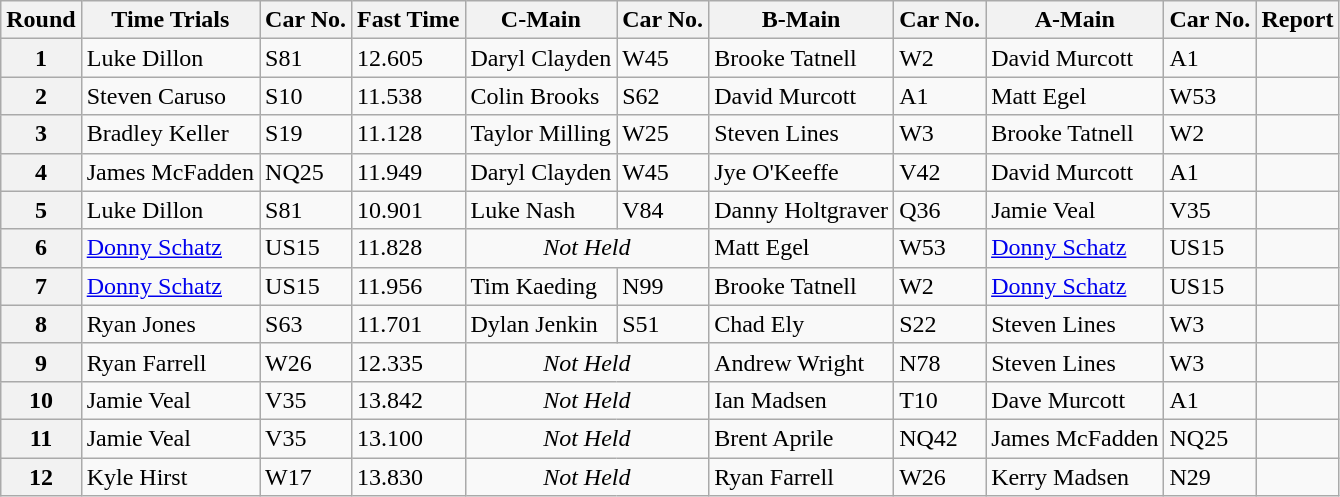<table class="wikitable" style="font-size:100%;">
<tr>
<th>Round</th>
<th>Time Trials</th>
<th>Car No.</th>
<th>Fast Time</th>
<th>C-Main</th>
<th>Car No.</th>
<th>B-Main</th>
<th>Car No.</th>
<th>A-Main</th>
<th>Car No.</th>
<th class="unsortable">Report</th>
</tr>
<tr>
<th>1</th>
<td>Luke Dillon</td>
<td>S81</td>
<td>12.605</td>
<td>Daryl Clayden</td>
<td>W45</td>
<td>Brooke Tatnell</td>
<td>W2</td>
<td>David Murcott</td>
<td>A1</td>
<td></td>
</tr>
<tr>
<th>2</th>
<td>Steven Caruso</td>
<td>S10</td>
<td>11.538</td>
<td>Colin Brooks</td>
<td>S62</td>
<td>David Murcott</td>
<td>A1</td>
<td>Matt Egel</td>
<td>W53</td>
<td></td>
</tr>
<tr>
<th>3</th>
<td>Bradley Keller</td>
<td>S19</td>
<td>11.128</td>
<td>Taylor Milling</td>
<td>W25</td>
<td>Steven Lines</td>
<td>W3</td>
<td>Brooke Tatnell</td>
<td>W2</td>
<td></td>
</tr>
<tr>
<th>4</th>
<td>James McFadden</td>
<td>NQ25</td>
<td>11.949</td>
<td>Daryl Clayden</td>
<td>W45</td>
<td>Jye O'Keeffe</td>
<td>V42</td>
<td>David Murcott</td>
<td>A1</td>
<td></td>
</tr>
<tr>
<th>5</th>
<td>Luke Dillon</td>
<td>S81</td>
<td>10.901</td>
<td>Luke Nash</td>
<td>V84</td>
<td>Danny Holtgraver</td>
<td>Q36</td>
<td>Jamie Veal</td>
<td>V35</td>
<td></td>
</tr>
<tr>
<th>6</th>
<td><a href='#'>Donny Schatz</a></td>
<td>US15</td>
<td>11.828</td>
<td align=center colspan=2><em>Not Held</em></td>
<td>Matt Egel</td>
<td>W53</td>
<td><a href='#'>Donny Schatz</a></td>
<td>US15</td>
<td></td>
</tr>
<tr>
<th>7</th>
<td><a href='#'>Donny Schatz</a></td>
<td>US15</td>
<td>11.956</td>
<td>Tim Kaeding</td>
<td>N99</td>
<td>Brooke Tatnell</td>
<td>W2</td>
<td><a href='#'>Donny Schatz</a></td>
<td>US15</td>
<td></td>
</tr>
<tr>
<th>8</th>
<td>Ryan Jones</td>
<td>S63</td>
<td>11.701</td>
<td>Dylan Jenkin</td>
<td>S51</td>
<td>Chad Ely</td>
<td>S22</td>
<td>Steven Lines</td>
<td>W3</td>
<td></td>
</tr>
<tr>
<th>9</th>
<td>Ryan Farrell</td>
<td>W26</td>
<td>12.335</td>
<td align=center colspan=2><em>Not Held</em></td>
<td>Andrew Wright</td>
<td>N78</td>
<td>Steven Lines</td>
<td>W3</td>
<td></td>
</tr>
<tr>
<th>10</th>
<td>Jamie Veal</td>
<td>V35</td>
<td>13.842</td>
<td align=center colspan=2><em>Not Held</em></td>
<td>Ian Madsen</td>
<td>T10</td>
<td>Dave Murcott</td>
<td>A1</td>
<td></td>
</tr>
<tr>
<th>11</th>
<td>Jamie Veal</td>
<td>V35</td>
<td>13.100</td>
<td align=center colspan=2><em>Not Held</em></td>
<td>Brent Aprile</td>
<td>NQ42</td>
<td>James McFadden</td>
<td>NQ25</td>
<td></td>
</tr>
<tr>
<th>12</th>
<td>Kyle Hirst</td>
<td>W17</td>
<td>13.830</td>
<td align=center colspan=2><em>Not Held</em></td>
<td>Ryan Farrell</td>
<td>W26</td>
<td>Kerry Madsen</td>
<td>N29</td>
<td></td>
</tr>
</table>
